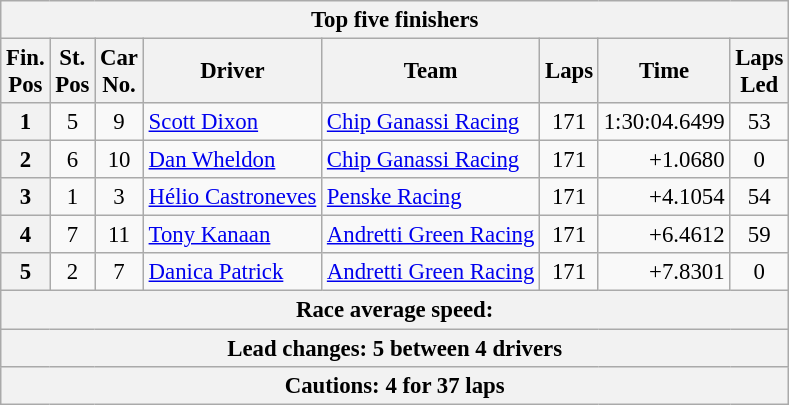<table class="wikitable" style="font-size:95%;text-align:center">
<tr>
<th colspan=9>Top five finishers</th>
</tr>
<tr>
<th>Fin.<br>Pos</th>
<th>St.<br>Pos</th>
<th>Car<br>No.</th>
<th>Driver</th>
<th>Team</th>
<th>Laps</th>
<th>Time</th>
<th>Laps<br>Led</th>
</tr>
<tr>
<th>1</th>
<td>5</td>
<td>9</td>
<td style="text-align:left"> <a href='#'>Scott Dixon</a></td>
<td style="text-align:left"><a href='#'>Chip Ganassi Racing</a></td>
<td>171</td>
<td align=right>1:30:04.6499</td>
<td>53</td>
</tr>
<tr>
<th>2</th>
<td>6</td>
<td>10</td>
<td style="text-align:left"> <a href='#'>Dan Wheldon</a></td>
<td style="text-align:left"><a href='#'>Chip Ganassi Racing</a></td>
<td>171</td>
<td align=right>+1.0680</td>
<td>0</td>
</tr>
<tr>
<th>3</th>
<td>1</td>
<td>3</td>
<td style="text-align:left"> <a href='#'>Hélio Castroneves</a></td>
<td style="text-align:left"><a href='#'>Penske Racing</a></td>
<td>171</td>
<td align=right>+4.1054</td>
<td>54</td>
</tr>
<tr>
<th>4</th>
<td>7</td>
<td>11</td>
<td style="text-align:left"> <a href='#'>Tony Kanaan</a></td>
<td style="text-align:left"><a href='#'>Andretti Green Racing</a></td>
<td>171</td>
<td align=right>+6.4612</td>
<td>59</td>
</tr>
<tr>
<th>5</th>
<td>2</td>
<td>7</td>
<td style="text-align:left"> <a href='#'>Danica Patrick</a></td>
<td style="text-align:left"><a href='#'>Andretti Green Racing</a></td>
<td>171</td>
<td align=right>+7.8301</td>
<td>0</td>
</tr>
<tr>
<th colspan=9>Race average speed: </th>
</tr>
<tr>
<th colspan=9>Lead changes: 5 between 4 drivers</th>
</tr>
<tr>
<th colspan=9>Cautions: 4 for 37 laps</th>
</tr>
</table>
